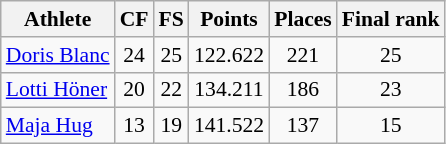<table class="wikitable" border="1" style="font-size:90%; text-align:center;">
<tr>
<th>Athlete</th>
<th>CF</th>
<th>FS</th>
<th>Points</th>
<th>Places</th>
<th>Final rank</th>
</tr>
<tr>
<td style="text-align:left;"><a href='#'>Doris Blanc</a></td>
<td>24</td>
<td>25</td>
<td>122.622</td>
<td>221</td>
<td>25</td>
</tr>
<tr>
<td style="text-align:left;"><a href='#'>Lotti Höner</a></td>
<td>20</td>
<td>22</td>
<td>134.211</td>
<td>186</td>
<td>23</td>
</tr>
<tr>
<td style="text-align:left;"><a href='#'>Maja Hug</a></td>
<td>13</td>
<td>19</td>
<td>141.522</td>
<td>137</td>
<td>15</td>
</tr>
</table>
